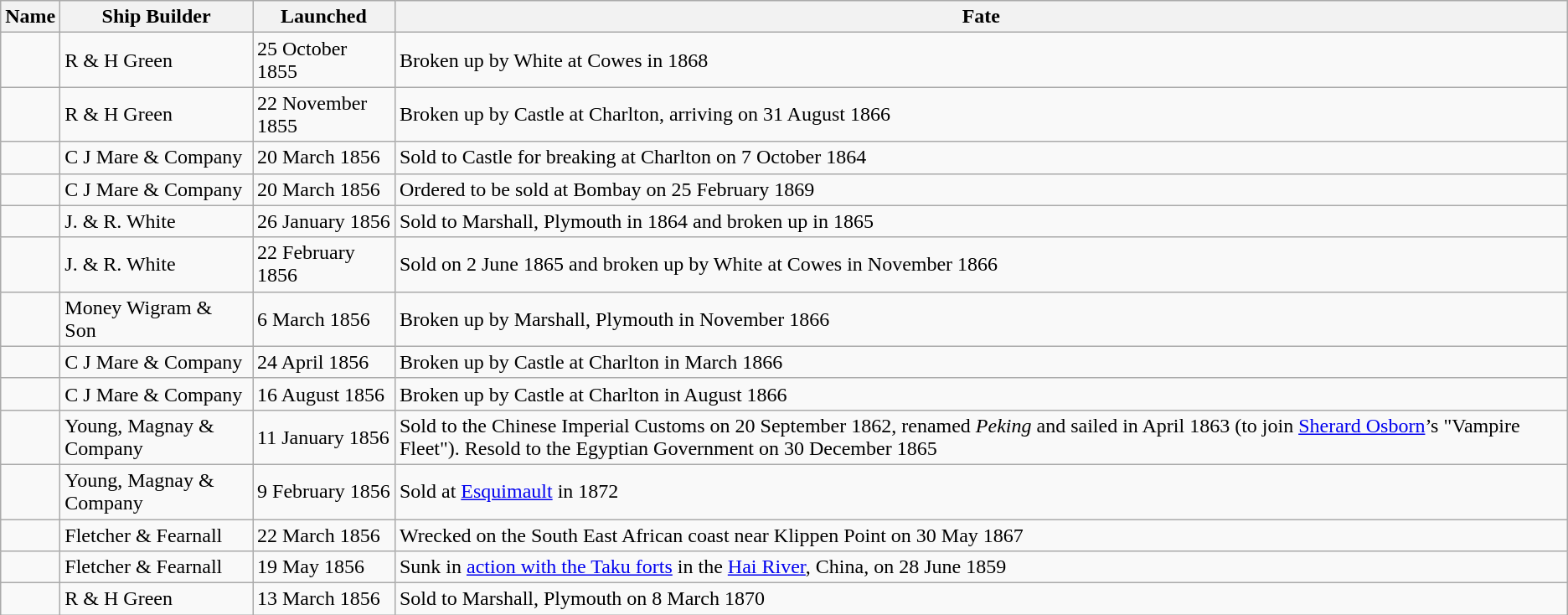<table class="wikitable" style="text-align:left">
<tr>
<th>Name</th>
<th>Ship Builder</th>
<th>Launched</th>
<th>Fate</th>
</tr>
<tr>
<td></td>
<td>R & H Green</td>
<td>25 October 1855</td>
<td>Broken up by White at Cowes in 1868</td>
</tr>
<tr>
<td></td>
<td>R & H Green</td>
<td>22 November 1855</td>
<td>Broken up by Castle at Charlton, arriving on 31 August 1866</td>
</tr>
<tr>
<td></td>
<td>C J Mare & Company</td>
<td>20 March 1856</td>
<td>Sold to Castle for breaking at Charlton on 7 October 1864</td>
</tr>
<tr>
<td></td>
<td>C J Mare & Company</td>
<td>20 March 1856</td>
<td>Ordered to be sold at Bombay on 25 February 1869</td>
</tr>
<tr>
<td></td>
<td>J. & R. White</td>
<td>26 January 1856</td>
<td>Sold to Marshall, Plymouth in 1864 and broken up in 1865</td>
</tr>
<tr>
<td></td>
<td>J. & R. White</td>
<td>22 February 1856</td>
<td>Sold on 2 June 1865 and broken up by White at Cowes in November 1866</td>
</tr>
<tr>
<td></td>
<td>Money Wigram & Son</td>
<td>6 March 1856</td>
<td>Broken up by Marshall, Plymouth in November 1866</td>
</tr>
<tr>
<td></td>
<td>C J Mare & Company</td>
<td>24 April 1856</td>
<td>Broken up by Castle at Charlton in March 1866</td>
</tr>
<tr>
<td></td>
<td>C J Mare & Company</td>
<td>16 August 1856</td>
<td>Broken up by Castle at Charlton in August 1866</td>
</tr>
<tr>
<td></td>
<td>Young, Magnay & Company</td>
<td>11 January 1856</td>
<td>Sold to the Chinese Imperial Customs on 20 September 1862, renamed <em>Peking</em> and sailed in April 1863 (to join <a href='#'>Sherard Osborn</a>’s "Vampire Fleet"). Resold to the Egyptian Government on 30 December 1865</td>
</tr>
<tr>
<td></td>
<td>Young, Magnay & Company</td>
<td>9 February 1856</td>
<td>Sold at <a href='#'>Esquimault</a> in 1872</td>
</tr>
<tr>
<td></td>
<td>Fletcher & Fearnall</td>
<td>22 March 1856</td>
<td>Wrecked on the South East African coast near Klippen Point on 30 May 1867</td>
</tr>
<tr>
<td></td>
<td>Fletcher & Fearnall</td>
<td>19 May 1856</td>
<td>Sunk in <a href='#'>action with the Taku forts</a> in the <a href='#'>Hai River</a>, China, on 28 June 1859</td>
</tr>
<tr>
<td></td>
<td>R & H Green</td>
<td>13 March 1856</td>
<td>Sold to Marshall, Plymouth on 8 March 1870</td>
</tr>
</table>
